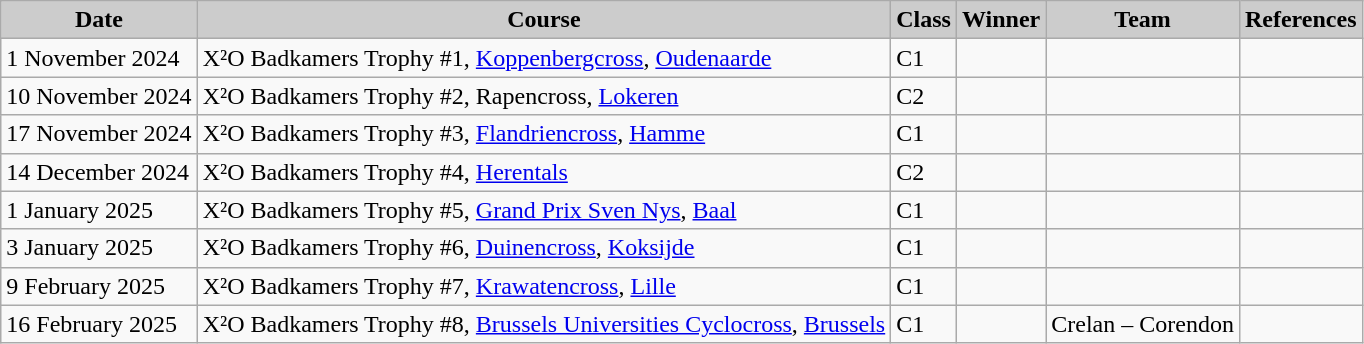<table class="wikitable sortable alternance ">
<tr>
<th scope="col" style="background-color:#CCCCCC;">Date</th>
<th scope="col" style="background-color:#CCCCCC;">Course</th>
<th scope="col" style="background-color:#CCCCCC;">Class</th>
<th scope="col" style="background-color:#CCCCCC;">Winner</th>
<th scope="col" style="background-color:#CCCCCC;">Team</th>
<th scope="col" style="background-color:#CCCCCC;">References</th>
</tr>
<tr>
<td>1 November 2024</td>
<td> X²O Badkamers Trophy #1, <a href='#'>Koppenbergcross</a>, <a href='#'>Oudenaarde</a></td>
<td>C1</td>
<td></td>
<td></td>
<td></td>
</tr>
<tr>
<td>10 November 2024</td>
<td> X²O Badkamers Trophy #2, Rapencross, <a href='#'>Lokeren</a></td>
<td>C2</td>
<td></td>
<td></td>
<td></td>
</tr>
<tr>
<td>17 November 2024</td>
<td> X²O Badkamers Trophy #3, <a href='#'>Flandriencross</a>, <a href='#'>Hamme</a></td>
<td>C1</td>
<td></td>
<td></td>
<td></td>
</tr>
<tr>
<td>14 December 2024</td>
<td> X²O Badkamers Trophy #4, <a href='#'>Herentals</a></td>
<td>C2</td>
<td></td>
<td></td>
<td></td>
</tr>
<tr>
<td>1 January 2025</td>
<td> X²O Badkamers Trophy #5, <a href='#'>Grand Prix Sven Nys</a>, <a href='#'>Baal</a></td>
<td>C1</td>
<td></td>
<td></td>
<td></td>
</tr>
<tr>
<td>3 January 2025</td>
<td> X²O Badkamers Trophy #6, <a href='#'>Duinencross</a>, <a href='#'>Koksijde</a></td>
<td>C1</td>
<td></td>
<td></td>
<td></td>
</tr>
<tr>
<td>9 February 2025</td>
<td> X²O Badkamers Trophy #7, <a href='#'>Krawatencross</a>, <a href='#'>Lille</a></td>
<td>C1</td>
<td></td>
<td></td>
<td></td>
</tr>
<tr>
<td>16 February 2025</td>
<td> X²O Badkamers Trophy #8, <a href='#'>Brussels Universities Cyclocross</a>, <a href='#'>Brussels</a></td>
<td>C1</td>
<td></td>
<td>Crelan – Corendon</td>
<td></td>
</tr>
</table>
